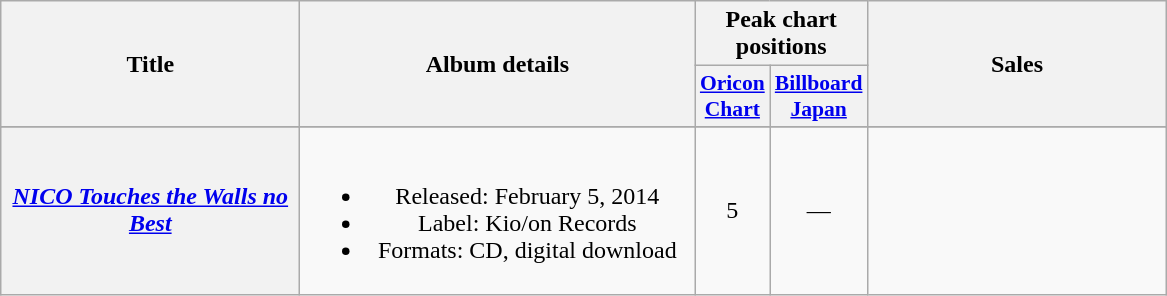<table class="wikitable plainrowheaders" style="text-align:center;">
<tr>
<th scope="col" rowspan="2" style="width:12em;">Title</th>
<th scope="col" rowspan="2" style="width:16em;">Album details</th>
<th scope="col" colspan="2">Peak chart positions</th>
<th scope="col" rowspan="2" style="width:12em;">Sales</th>
</tr>
<tr>
<th scope="col" style="width:3em;font-size:90%;"><a href='#'>Oricon Chart</a></th>
<th scope="col" style="width:3em;font-size:90%;"><a href='#'>Billboard Japan</a></th>
</tr>
<tr>
</tr>
<tr>
<th scope="row"><em><a href='#'>NICO Touches the Walls no Best</a></em></th>
<td><br><ul><li>Released: February 5, 2014</li><li>Label: Kio/on Records</li><li>Formats: CD, digital download</li></ul></td>
<td>5</td>
<td>—</td>
<td></td>
</tr>
</table>
